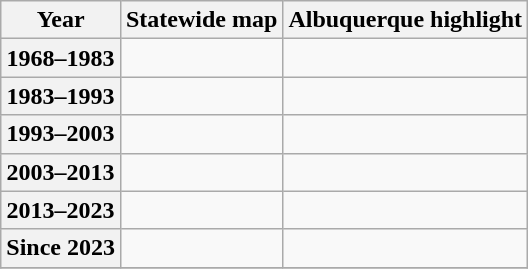<table class=wikitable>
<tr>
<th>Year</th>
<th>Statewide map</th>
<th>Albuquerque highlight</th>
</tr>
<tr>
<th>1968–1983</th>
<td></td>
<td></td>
</tr>
<tr>
<th>1983–1993</th>
<td></td>
<td></td>
</tr>
<tr>
<th>1993–2003</th>
<td></td>
<td></td>
</tr>
<tr>
<th>2003–2013</th>
<td></td>
<td></td>
</tr>
<tr>
<th>2013–2023</th>
<td></td>
<td></td>
</tr>
<tr>
<th>Since 2023</th>
<td></td>
<td></td>
</tr>
<tr>
</tr>
</table>
